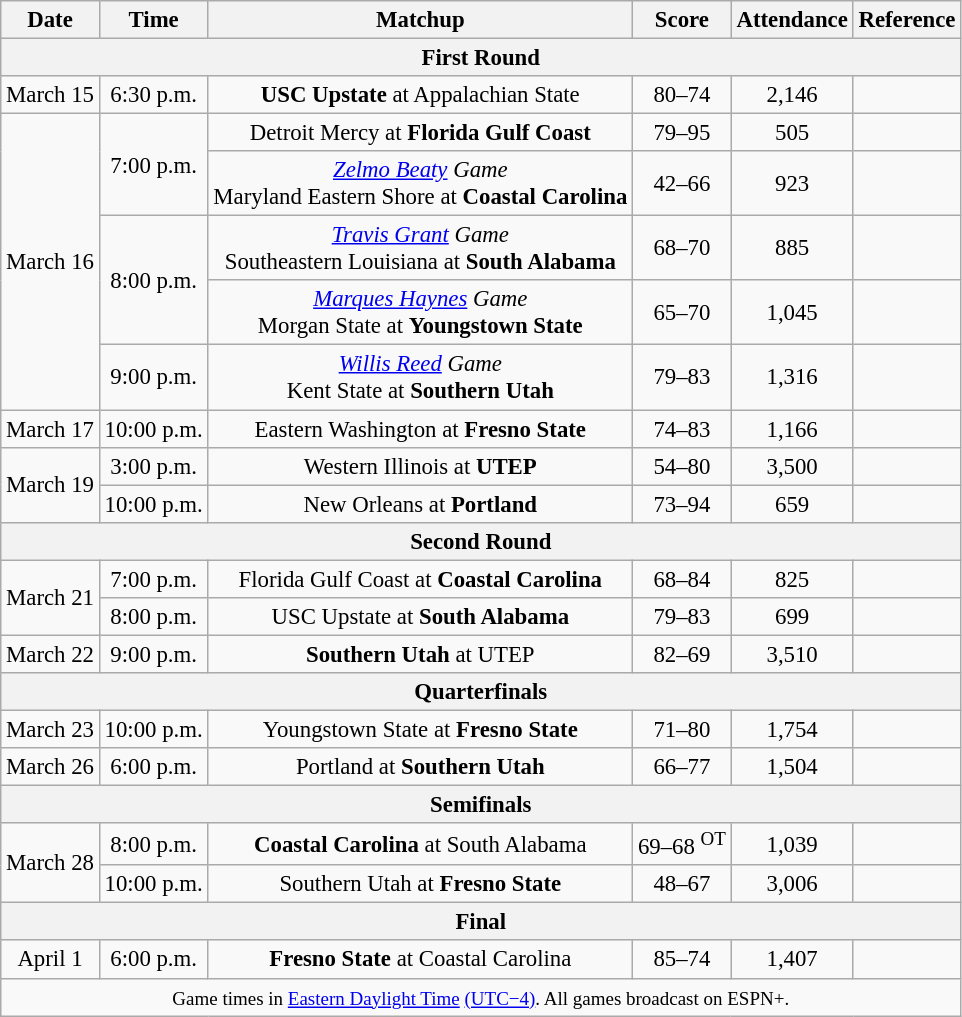<table class="wikitable" style="font-size: 95%;text-align:center">
<tr>
<th>Date</th>
<th>Time</th>
<th>Matchup</th>
<th>Score</th>
<th>Attendance</th>
<th>Reference</th>
</tr>
<tr>
<th colspan="6">First Round</th>
</tr>
<tr>
<td rowspan="1">March 15</td>
<td>6:30 p.m.</td>
<td><strong>USC Upstate</strong> at Appalachian State</td>
<td>80–74</td>
<td>2,146</td>
<td></td>
</tr>
<tr>
<td rowspan="5">March 16</td>
<td rowspan="2">7:00 p.m.</td>
<td>Detroit Mercy at <strong>Florida Gulf Coast</strong></td>
<td>79–95</td>
<td>505</td>
<td></td>
</tr>
<tr>
<td><em><a href='#'>Zelmo Beaty</a> Game</em><br>Maryland Eastern Shore at <strong>Coastal Carolina</strong></td>
<td>42–66</td>
<td>923</td>
<td></td>
</tr>
<tr>
<td rowspan="2">8:00 p.m.</td>
<td><em><a href='#'>Travis Grant</a> Game</em><br>Southeastern Louisiana at <strong>South Alabama</strong></td>
<td>68–70</td>
<td>885</td>
<td></td>
</tr>
<tr>
<td><em><a href='#'>Marques Haynes</a> Game</em><br>Morgan State at <strong>Youngstown State</strong></td>
<td>65–70</td>
<td>1,045</td>
<td></td>
</tr>
<tr>
<td rowspan="1">9:00 p.m.</td>
<td><em><a href='#'>Willis Reed</a> Game</em><br>Kent State at <strong>Southern Utah</strong></td>
<td>79–83</td>
<td>1,316</td>
<td></td>
</tr>
<tr>
<td>March 17</td>
<td>10:00 p.m.</td>
<td>Eastern Washington at <strong>Fresno State</strong></td>
<td>74–83</td>
<td>1,166</td>
<td></td>
</tr>
<tr>
<td rowspan="2">March 19</td>
<td>3:00 p.m.</td>
<td>Western Illinois at <strong>UTEP</strong></td>
<td>54–80</td>
<td>3,500</td>
<td></td>
</tr>
<tr>
<td>10:00 p.m.</td>
<td>New Orleans at <strong>Portland</strong></td>
<td>73–94</td>
<td>659</td>
<td></td>
</tr>
<tr>
<th colspan="6">Second Round</th>
</tr>
<tr>
<td rowspan="2">March 21</td>
<td>7:00 p.m.</td>
<td>Florida Gulf Coast at <strong>Coastal Carolina</strong></td>
<td>68–84</td>
<td>825</td>
<td></td>
</tr>
<tr>
<td>8:00 p.m.</td>
<td>USC Upstate at <strong>South Alabama</strong></td>
<td>79–83</td>
<td>699</td>
<td></td>
</tr>
<tr>
<td>March 22</td>
<td>9:00 p.m.</td>
<td><strong>Southern Utah</strong> at UTEP</td>
<td>82–69</td>
<td>3,510</td>
<td></td>
</tr>
<tr>
<th colspan="6">Quarterfinals</th>
</tr>
<tr>
<td>March 23</td>
<td>10:00 p.m.</td>
<td>Youngstown State at <strong>Fresno State</strong></td>
<td>71–80</td>
<td>1,754</td>
<td></td>
</tr>
<tr>
<td>March 26</td>
<td>6:00 p.m.</td>
<td>Portland at <strong>Southern Utah</strong></td>
<td>66–77</td>
<td>1,504</td>
<td></td>
</tr>
<tr>
<th colspan="6">Semifinals</th>
</tr>
<tr>
<td rowspan=2>March 28</td>
<td>8:00 p.m.</td>
<td><strong>Coastal Carolina</strong> at South Alabama</td>
<td>69–68 <sup>OT</sup></td>
<td>1,039</td>
<td></td>
</tr>
<tr>
<td>10:00 p.m.</td>
<td>Southern Utah at <strong>Fresno State</strong></td>
<td>48–67</td>
<td>3,006</td>
<td></td>
</tr>
<tr>
<th colspan="6">Final</th>
</tr>
<tr>
<td>April 1</td>
<td>6:00 p.m.</td>
<td><strong>Fresno State</strong> at Coastal Carolina</td>
<td>85–74</td>
<td>1,407</td>
<td></td>
</tr>
<tr>
<td colspan="6"><small>Game times in <a href='#'>Eastern Daylight Time</a> <a href='#'>(UTC−4)</a>. All games broadcast on ESPN+.</small></td>
</tr>
</table>
